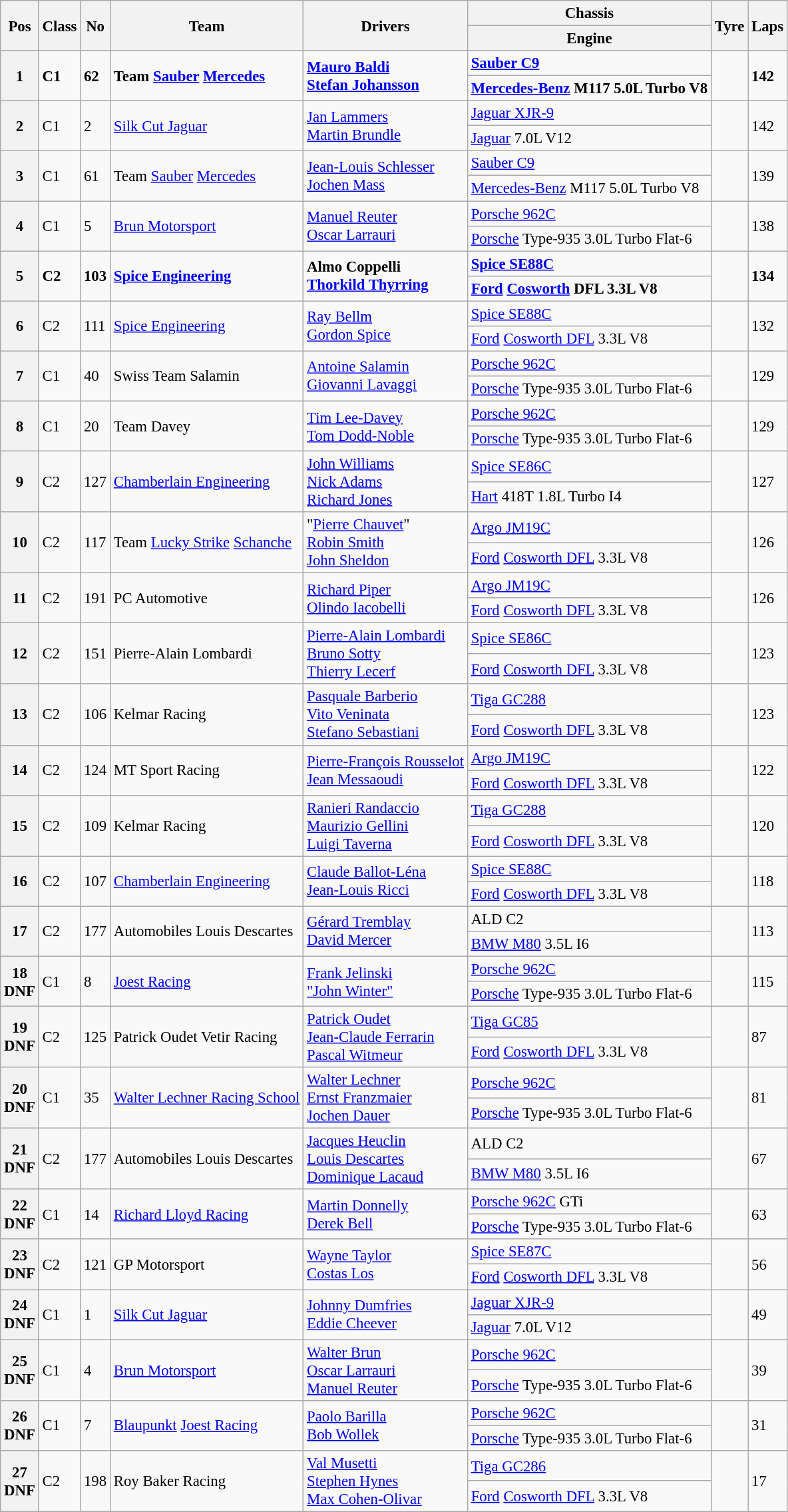<table class="wikitable" style="font-size: 95%;">
<tr>
<th rowspan=2>Pos</th>
<th rowspan=2>Class</th>
<th rowspan=2>No</th>
<th rowspan=2>Team</th>
<th rowspan=2>Drivers</th>
<th>Chassis</th>
<th rowspan=2>Tyre</th>
<th rowspan=2>Laps</th>
</tr>
<tr>
<th>Engine</th>
</tr>
<tr style="font-weight:bold">
<th rowspan=2>1</th>
<td rowspan=2>C1</td>
<td rowspan=2>62</td>
<td rowspan=2> Team <a href='#'>Sauber</a> <a href='#'>Mercedes</a></td>
<td rowspan=2> <a href='#'>Mauro Baldi</a><br> <a href='#'>Stefan Johansson</a></td>
<td><a href='#'>Sauber C9</a></td>
<td rowspan=2></td>
<td rowspan=2>142</td>
</tr>
<tr style="font-weight:bold">
<td><a href='#'>Mercedes-Benz</a> M117 5.0L Turbo V8</td>
</tr>
<tr>
<th rowspan=2>2</th>
<td rowspan=2>C1</td>
<td rowspan=2>2</td>
<td rowspan=2> <a href='#'>Silk Cut Jaguar</a></td>
<td rowspan=2> <a href='#'>Jan Lammers</a><br> <a href='#'>Martin Brundle</a></td>
<td><a href='#'>Jaguar XJR-9</a></td>
<td rowspan=2></td>
<td rowspan=2>142</td>
</tr>
<tr>
<td><a href='#'>Jaguar</a> 7.0L V12</td>
</tr>
<tr>
<th rowspan=2>3</th>
<td rowspan=2>C1</td>
<td rowspan=2>61</td>
<td rowspan=2> Team <a href='#'>Sauber</a> <a href='#'>Mercedes</a></td>
<td rowspan=2> <a href='#'>Jean-Louis Schlesser</a><br> <a href='#'>Jochen Mass</a></td>
<td><a href='#'>Sauber C9</a></td>
<td rowspan=2></td>
<td rowspan=2>139</td>
</tr>
<tr>
<td><a href='#'>Mercedes-Benz</a> M117 5.0L Turbo V8</td>
</tr>
<tr>
<th rowspan=2>4</th>
<td rowspan=2>C1</td>
<td rowspan=2>5</td>
<td rowspan=2> <a href='#'>Brun Motorsport</a></td>
<td rowspan=2> <a href='#'>Manuel Reuter</a><br> <a href='#'>Oscar Larrauri</a></td>
<td><a href='#'>Porsche 962C</a></td>
<td rowspan=2></td>
<td rowspan=2>138</td>
</tr>
<tr>
<td><a href='#'>Porsche</a> Type-935 3.0L Turbo Flat-6</td>
</tr>
<tr style="font-weight:bold">
<th rowspan=2>5</th>
<td rowspan=2>C2</td>
<td rowspan=2>103</td>
<td rowspan=2> <a href='#'>Spice Engineering</a></td>
<td rowspan=2> Almo Coppelli<br> <a href='#'>Thorkild Thyrring</a></td>
<td><a href='#'>Spice SE88C</a></td>
<td rowspan=2></td>
<td rowspan=2>134</td>
</tr>
<tr style="font-weight:bold">
<td><a href='#'>Ford</a> <a href='#'>Cosworth</a> DFL 3.3L V8</td>
</tr>
<tr>
<th rowspan=2>6</th>
<td rowspan=2>C2</td>
<td rowspan=2>111</td>
<td rowspan=2> <a href='#'>Spice Engineering</a></td>
<td rowspan=2> <a href='#'>Ray Bellm</a><br> <a href='#'>Gordon Spice</a></td>
<td><a href='#'>Spice SE88C</a></td>
<td rowspan=2></td>
<td rowspan=2>132</td>
</tr>
<tr>
<td><a href='#'>Ford</a> <a href='#'>Cosworth DFL</a> 3.3L V8</td>
</tr>
<tr>
<th rowspan=2>7</th>
<td rowspan=2>C1</td>
<td rowspan=2>40</td>
<td rowspan=2> Swiss Team Salamin</td>
<td rowspan=2> <a href='#'>Antoine Salamin</a><br> <a href='#'>Giovanni Lavaggi</a></td>
<td><a href='#'>Porsche 962C</a></td>
<td rowspan=2></td>
<td rowspan=2>129</td>
</tr>
<tr>
<td><a href='#'>Porsche</a> Type-935 3.0L Turbo Flat-6</td>
</tr>
<tr>
<th rowspan=2>8</th>
<td rowspan=2>C1</td>
<td rowspan=2>20</td>
<td rowspan=2> Team Davey</td>
<td rowspan=2> <a href='#'>Tim Lee-Davey</a><br> <a href='#'>Tom Dodd-Noble</a></td>
<td><a href='#'>Porsche 962C</a></td>
<td rowspan=2></td>
<td rowspan=2>129</td>
</tr>
<tr>
<td><a href='#'>Porsche</a> Type-935 3.0L Turbo Flat-6</td>
</tr>
<tr>
<th rowspan=2>9</th>
<td rowspan=2>C2</td>
<td rowspan=2>127</td>
<td rowspan=2> <a href='#'>Chamberlain Engineering</a></td>
<td rowspan=2> <a href='#'>John Williams</a><br> <a href='#'>Nick Adams</a><br> <a href='#'>Richard Jones</a></td>
<td><a href='#'>Spice SE86C</a></td>
<td rowspan=2></td>
<td rowspan=2>127</td>
</tr>
<tr>
<td><a href='#'>Hart</a> 418T 1.8L Turbo I4</td>
</tr>
<tr>
<th rowspan=2>10</th>
<td rowspan=2>C2</td>
<td rowspan=2>117</td>
<td rowspan=2> Team <a href='#'>Lucky Strike</a> <a href='#'>Schanche</a></td>
<td rowspan=2> "<a href='#'>Pierre Chauvet</a>"<br> <a href='#'>Robin Smith</a><br> <a href='#'>John Sheldon</a></td>
<td><a href='#'>Argo JM19C</a></td>
<td rowspan=2></td>
<td rowspan=2>126</td>
</tr>
<tr>
<td><a href='#'>Ford</a> <a href='#'>Cosworth DFL</a> 3.3L V8</td>
</tr>
<tr>
<th rowspan=2>11</th>
<td rowspan=2>C2</td>
<td rowspan=2>191</td>
<td rowspan=2> PC Automotive</td>
<td rowspan=2> <a href='#'>Richard Piper</a><br> <a href='#'>Olindo Iacobelli</a></td>
<td><a href='#'>Argo JM19C</a></td>
<td rowspan=2></td>
<td rowspan=2>126</td>
</tr>
<tr>
<td><a href='#'>Ford</a> <a href='#'>Cosworth DFL</a> 3.3L V8</td>
</tr>
<tr>
<th rowspan=2>12</th>
<td rowspan=2>C2</td>
<td rowspan=2>151</td>
<td rowspan=2> Pierre-Alain Lombardi</td>
<td rowspan=2> <a href='#'>Pierre-Alain Lombardi</a><br> <a href='#'>Bruno Sotty</a><br> <a href='#'>Thierry Lecerf</a></td>
<td><a href='#'>Spice SE86C</a></td>
<td rowspan=2></td>
<td rowspan=2>123</td>
</tr>
<tr>
<td><a href='#'>Ford</a> <a href='#'>Cosworth DFL</a> 3.3L V8</td>
</tr>
<tr>
<th rowspan=2>13</th>
<td rowspan=2>C2</td>
<td rowspan=2>106</td>
<td rowspan=2> Kelmar Racing</td>
<td rowspan=2> <a href='#'>Pasquale Barberio</a><br> <a href='#'>Vito Veninata</a><br> <a href='#'>Stefano Sebastiani</a></td>
<td><a href='#'>Tiga GC288</a></td>
<td rowspan=2></td>
<td rowspan=2>123</td>
</tr>
<tr>
<td><a href='#'>Ford</a> <a href='#'>Cosworth DFL</a> 3.3L V8</td>
</tr>
<tr>
<th rowspan=2>14</th>
<td rowspan=2>C2</td>
<td rowspan=2>124</td>
<td rowspan=2> MT Sport Racing</td>
<td rowspan=2> <a href='#'>Pierre-François Rousselot</a><br> <a href='#'>Jean Messaoudi</a></td>
<td><a href='#'>Argo JM19C</a></td>
<td rowspan=2></td>
<td rowspan=2>122</td>
</tr>
<tr>
<td><a href='#'>Ford</a> <a href='#'>Cosworth DFL</a> 3.3L V8</td>
</tr>
<tr>
<th rowspan=2>15</th>
<td rowspan=2>C2</td>
<td rowspan=2>109</td>
<td rowspan=2> Kelmar Racing</td>
<td rowspan=2> <a href='#'>Ranieri Randaccio</a><br> <a href='#'>Maurizio Gellini</a><br> <a href='#'>Luigi Taverna</a></td>
<td><a href='#'>Tiga GC288</a></td>
<td rowspan=2></td>
<td rowspan=2>120</td>
</tr>
<tr>
<td><a href='#'>Ford</a> <a href='#'>Cosworth DFL</a> 3.3L V8</td>
</tr>
<tr>
<th rowspan=2>16</th>
<td rowspan=2>C2</td>
<td rowspan=2>107</td>
<td rowspan=2> <a href='#'>Chamberlain Engineering</a></td>
<td rowspan=2> <a href='#'>Claude Ballot-Léna</a><br> <a href='#'>Jean-Louis Ricci</a></td>
<td><a href='#'>Spice SE88C</a></td>
<td rowspan=2></td>
<td rowspan=2>118</td>
</tr>
<tr>
<td><a href='#'>Ford</a> <a href='#'>Cosworth DFL</a> 3.3L V8</td>
</tr>
<tr>
<th rowspan=2>17</th>
<td rowspan=2>C2</td>
<td rowspan=2>177</td>
<td rowspan=2> Automobiles Louis Descartes</td>
<td rowspan=2> <a href='#'>Gérard Tremblay</a><br> <a href='#'>David Mercer</a></td>
<td>ALD C2</td>
<td rowspan=2></td>
<td rowspan=2>113</td>
</tr>
<tr>
<td><a href='#'>BMW M80</a> 3.5L I6</td>
</tr>
<tr>
<th rowspan=2>18<br>DNF</th>
<td rowspan=2>C1</td>
<td rowspan=2>8</td>
<td rowspan=2> <a href='#'>Joest Racing</a></td>
<td rowspan=2> <a href='#'>Frank Jelinski</a><br> <a href='#'>"John Winter"</a></td>
<td><a href='#'>Porsche 962C</a></td>
<td rowspan=2></td>
<td rowspan=2>115</td>
</tr>
<tr>
<td><a href='#'>Porsche</a> Type-935 3.0L Turbo Flat-6</td>
</tr>
<tr>
<th rowspan=2>19<br>DNF</th>
<td rowspan=2>C2</td>
<td rowspan=2>125</td>
<td rowspan=2> Patrick Oudet Vetir Racing</td>
<td rowspan=2> <a href='#'>Patrick Oudet</a><br> <a href='#'>Jean-Claude Ferrarin</a><br> <a href='#'>Pascal Witmeur</a></td>
<td><a href='#'>Tiga GC85</a></td>
<td rowspan=2></td>
<td rowspan=2>87</td>
</tr>
<tr>
<td><a href='#'>Ford</a> <a href='#'>Cosworth DFL</a> 3.3L V8</td>
</tr>
<tr>
<th rowspan=2>20<br>DNF</th>
<td rowspan=2>C1</td>
<td rowspan=2>35</td>
<td rowspan=2> <a href='#'>Walter Lechner Racing School</a></td>
<td rowspan=2> <a href='#'>Walter Lechner</a><br> <a href='#'>Ernst Franzmaier</a><br> <a href='#'>Jochen Dauer</a></td>
<td><a href='#'>Porsche 962C</a></td>
<td rowspan=2></td>
<td rowspan=2>81</td>
</tr>
<tr>
<td><a href='#'>Porsche</a> Type-935 3.0L Turbo Flat-6</td>
</tr>
<tr>
<th rowspan=2>21<br>DNF</th>
<td rowspan=2>C2</td>
<td rowspan=2>177</td>
<td rowspan=2> Automobiles Louis Descartes</td>
<td rowspan=2> <a href='#'>Jacques Heuclin</a><br> <a href='#'>Louis Descartes</a><br> <a href='#'>Dominique Lacaud</a></td>
<td>ALD C2</td>
<td rowspan=2></td>
<td rowspan=2>67</td>
</tr>
<tr>
<td><a href='#'>BMW M80</a> 3.5L I6</td>
</tr>
<tr>
<th rowspan=2>22<br>DNF</th>
<td rowspan=2>C1</td>
<td rowspan=2>14</td>
<td rowspan=2> <a href='#'>Richard Lloyd Racing</a></td>
<td rowspan=2> <a href='#'>Martin Donnelly</a><br> <a href='#'>Derek Bell</a></td>
<td><a href='#'>Porsche 962C</a> GTi</td>
<td rowspan=2></td>
<td rowspan=2>63</td>
</tr>
<tr>
<td><a href='#'>Porsche</a> Type-935 3.0L Turbo Flat-6</td>
</tr>
<tr>
<th rowspan=2>23<br>DNF</th>
<td rowspan=2>C2</td>
<td rowspan=2>121</td>
<td rowspan=2> GP Motorsport</td>
<td rowspan=2> <a href='#'>Wayne Taylor</a><br> <a href='#'>Costas Los</a></td>
<td><a href='#'>Spice SE87C</a></td>
<td rowspan=2></td>
<td rowspan=2>56</td>
</tr>
<tr>
<td><a href='#'>Ford</a> <a href='#'>Cosworth DFL</a> 3.3L V8</td>
</tr>
<tr>
<th rowspan=2>24<br>DNF</th>
<td rowspan=2>C1</td>
<td rowspan=2>1</td>
<td rowspan=2> <a href='#'>Silk Cut Jaguar</a></td>
<td rowspan=2> <a href='#'>Johnny Dumfries</a><br> <a href='#'>Eddie Cheever</a></td>
<td><a href='#'>Jaguar XJR-9</a></td>
<td rowspan=2></td>
<td rowspan=2>49</td>
</tr>
<tr>
<td><a href='#'>Jaguar</a> 7.0L V12</td>
</tr>
<tr>
<th rowspan=2>25<br>DNF</th>
<td rowspan=2>C1</td>
<td rowspan=2>4</td>
<td rowspan=2> <a href='#'>Brun Motorsport</a></td>
<td rowspan=2> <a href='#'>Walter Brun</a><br> <a href='#'>Oscar Larrauri</a><br> <a href='#'>Manuel Reuter</a></td>
<td><a href='#'>Porsche 962C</a></td>
<td rowspan=2></td>
<td rowspan=2>39</td>
</tr>
<tr>
<td><a href='#'>Porsche</a> Type-935 3.0L Turbo Flat-6</td>
</tr>
<tr>
<th rowspan=2>26<br>DNF</th>
<td rowspan=2>C1</td>
<td rowspan=2>7</td>
<td rowspan=2> <a href='#'>Blaupunkt</a> <a href='#'>Joest Racing</a></td>
<td rowspan=2> <a href='#'>Paolo Barilla</a><br> <a href='#'>Bob Wollek</a></td>
<td><a href='#'>Porsche 962C</a></td>
<td rowspan=2></td>
<td rowspan=2>31</td>
</tr>
<tr>
<td><a href='#'>Porsche</a> Type-935 3.0L Turbo Flat-6</td>
</tr>
<tr>
<th rowspan=2>27<br>DNF</th>
<td rowspan=2>C2</td>
<td rowspan=2>198</td>
<td rowspan=2> Roy Baker Racing</td>
<td rowspan=2> <a href='#'>Val Musetti</a><br> <a href='#'>Stephen Hynes</a><br> <a href='#'>Max Cohen-Olivar</a></td>
<td><a href='#'>Tiga GC286</a></td>
<td rowspan=2></td>
<td rowspan=2>17</td>
</tr>
<tr>
<td><a href='#'>Ford</a> <a href='#'>Cosworth DFL</a> 3.3L V8</td>
</tr>
</table>
